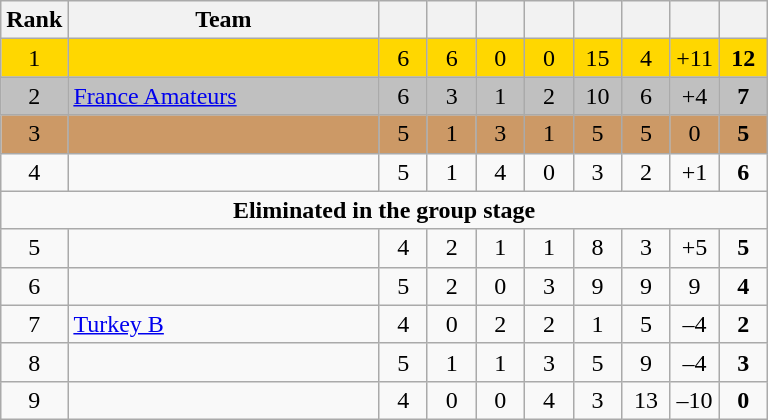<table class="wikitable" style="text-align:center">
<tr>
<th width=20>Rank</th>
<th width=200>Team</th>
<th width="25"></th>
<th width="25"></th>
<th width="25"></th>
<th width="25"></th>
<th width="25"></th>
<th width="25"></th>
<th width="25"></th>
<th width="25"></th>
</tr>
<tr style="background:gold;">
<td>1</td>
<td style="text-align:left;"></td>
<td>6</td>
<td>6</td>
<td>0</td>
<td>0</td>
<td>15</td>
<td>4</td>
<td>+11</td>
<td><strong>12</strong></td>
</tr>
<tr style="background:silver;">
<td>2</td>
<td style="text-align:left;"> <a href='#'>France Amateurs</a></td>
<td>6</td>
<td>3</td>
<td>1</td>
<td>2</td>
<td>10</td>
<td>6</td>
<td>+4</td>
<td><strong>7</strong></td>
</tr>
<tr style="background:#cc9966;">
<td>3</td>
<td style="text-align:left;"></td>
<td>5</td>
<td>1</td>
<td>3</td>
<td>1</td>
<td>5</td>
<td>5</td>
<td>0</td>
<td><strong>5</strong></td>
</tr>
<tr>
<td>4</td>
<td style="text-align:left;"></td>
<td>5</td>
<td>1</td>
<td>4</td>
<td>0</td>
<td>3</td>
<td>2</td>
<td>+1</td>
<td><strong>6</strong></td>
</tr>
<tr>
<td colspan=14><strong>Eliminated in the group stage</strong></td>
</tr>
<tr>
<td>5</td>
<td style="text-align:left;"></td>
<td>4</td>
<td>2</td>
<td>1</td>
<td>1</td>
<td>8</td>
<td>3</td>
<td>+5</td>
<td><strong>5</strong></td>
</tr>
<tr>
<td>6</td>
<td style="text-align:left;"></td>
<td>5</td>
<td>2</td>
<td>0</td>
<td>3</td>
<td>9</td>
<td>9</td>
<td>9</td>
<td><strong>4</strong></td>
</tr>
<tr>
<td>7</td>
<td style="text-align:left;"> <a href='#'>Turkey B</a></td>
<td>4</td>
<td>0</td>
<td>2</td>
<td>2</td>
<td>1</td>
<td>5</td>
<td>–4</td>
<td><strong>2</strong></td>
</tr>
<tr>
<td>8</td>
<td style="text-align:left;"></td>
<td>5</td>
<td>1</td>
<td>1</td>
<td>3</td>
<td>5</td>
<td>9</td>
<td>–4</td>
<td><strong>3</strong></td>
</tr>
<tr>
<td>9</td>
<td style="text-align:left;"></td>
<td>4</td>
<td>0</td>
<td>0</td>
<td>4</td>
<td>3</td>
<td>13</td>
<td>–10</td>
<td><strong>0</strong></td>
</tr>
</table>
